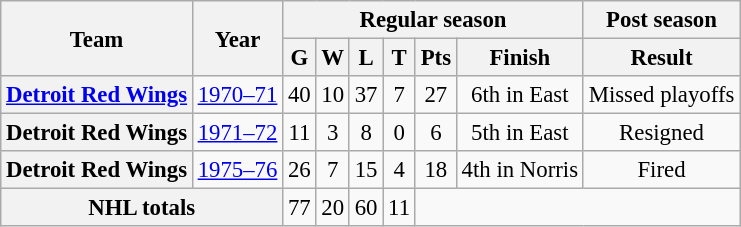<table class="wikitable" style="font-size: 95%; text-align:center;">
<tr>
<th rowspan="2">Team</th>
<th rowspan="2">Year</th>
<th colspan="6">Regular season</th>
<th colspan="1">Post season</th>
</tr>
<tr>
<th>G</th>
<th>W</th>
<th>L</th>
<th>T</th>
<th>Pts</th>
<th>Finish</th>
<th>Result</th>
</tr>
<tr>
<th><a href='#'>Detroit Red Wings</a></th>
<td><a href='#'>1970–71</a></td>
<td>40</td>
<td>10</td>
<td>37</td>
<td>7</td>
<td>27</td>
<td>6th in East</td>
<td>Missed playoffs</td>
</tr>
<tr>
<th>Detroit Red Wings</th>
<td><a href='#'>1971–72</a></td>
<td>11</td>
<td>3</td>
<td>8</td>
<td>0</td>
<td>6</td>
<td>5th in East</td>
<td>Resigned</td>
</tr>
<tr>
<th>Detroit Red Wings</th>
<td><a href='#'>1975–76</a></td>
<td>26</td>
<td>7</td>
<td>15</td>
<td>4</td>
<td>18</td>
<td>4th in Norris</td>
<td>Fired</td>
</tr>
<tr>
<th colspan="2">NHL totals</th>
<td>77</td>
<td>20</td>
<td>60</td>
<td>11</td>
</tr>
</table>
